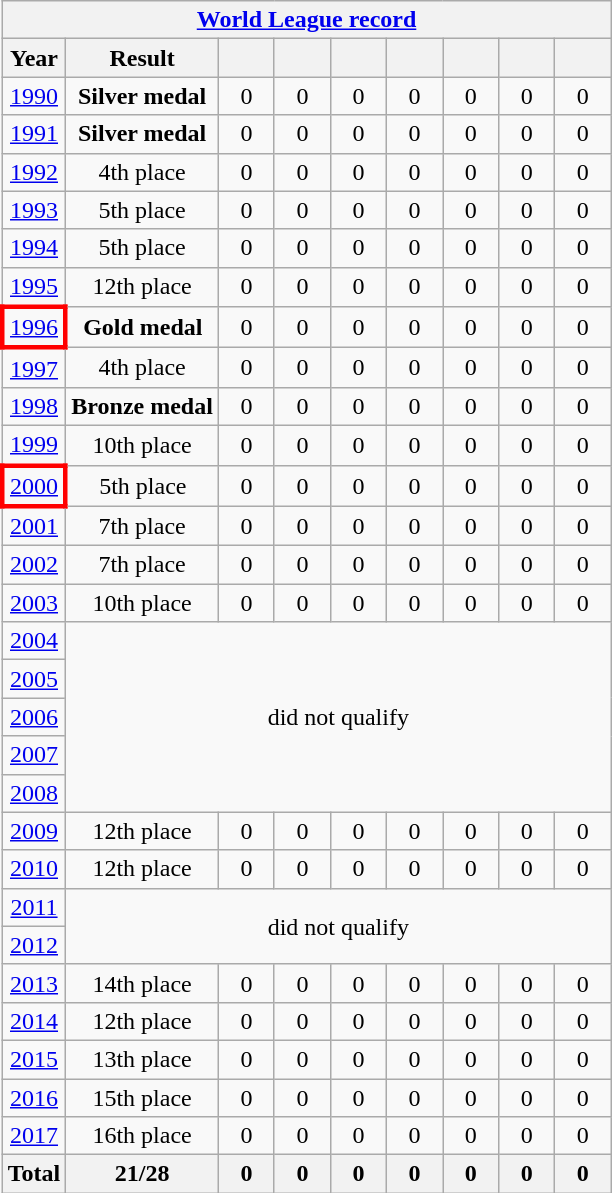<table class="wikitable" style="text-align: center;">
<tr>
<th colspan=9><a href='#'>World League record</a></th>
</tr>
<tr>
<th>Year</th>
<th>Result</th>
<th width=30></th>
<th width=30></th>
<th width=30></th>
<th width=30></th>
<th width=30></th>
<th width=30></th>
<th width=30></th>
</tr>
<tr>
<td> <a href='#'>1990</a></td>
<td> <strong>Silver medal</strong></td>
<td>0</td>
<td>0</td>
<td>0</td>
<td>0</td>
<td>0</td>
<td>0</td>
<td>0</td>
</tr>
<tr>
<td> <a href='#'>1991</a></td>
<td> <strong>Silver medal</strong></td>
<td>0</td>
<td>0</td>
<td>0</td>
<td>0</td>
<td>0</td>
<td>0</td>
<td>0</td>
</tr>
<tr>
<td> <a href='#'>1992</a></td>
<td>4th place</td>
<td>0</td>
<td>0</td>
<td>0</td>
<td>0</td>
<td>0</td>
<td>0</td>
<td>0</td>
</tr>
<tr>
<td> <a href='#'>1993</a></td>
<td>5th place</td>
<td>0</td>
<td>0</td>
<td>0</td>
<td>0</td>
<td>0</td>
<td>0</td>
<td>0</td>
</tr>
<tr>
<td> <a href='#'>1994</a></td>
<td>5th place</td>
<td>0</td>
<td>0</td>
<td>0</td>
<td>0</td>
<td>0</td>
<td>0</td>
<td>0</td>
</tr>
<tr>
<td> <a href='#'>1995</a></td>
<td>12th place</td>
<td>0</td>
<td>0</td>
<td>0</td>
<td>0</td>
<td>0</td>
<td>0</td>
<td>0</td>
</tr>
<tr>
<td style="border:3px solid red"> <a href='#'>1996</a></td>
<td> <strong>Gold medal</strong></td>
<td>0</td>
<td>0</td>
<td>0</td>
<td>0</td>
<td>0</td>
<td>0</td>
<td>0</td>
</tr>
<tr>
<td> <a href='#'>1997</a></td>
<td>4th place</td>
<td>0</td>
<td>0</td>
<td>0</td>
<td>0</td>
<td>0</td>
<td>0</td>
<td>0</td>
</tr>
<tr>
<td> <a href='#'>1998</a></td>
<td> <strong>Bronze medal</strong></td>
<td>0</td>
<td>0</td>
<td>0</td>
<td>0</td>
<td>0</td>
<td>0</td>
<td>0</td>
</tr>
<tr>
<td> <a href='#'>1999</a></td>
<td>10th place</td>
<td>0</td>
<td>0</td>
<td>0</td>
<td>0</td>
<td>0</td>
<td>0</td>
<td>0</td>
</tr>
<tr>
<td style="border:3px solid red"> <a href='#'>2000</a></td>
<td>5th place</td>
<td>0</td>
<td>0</td>
<td>0</td>
<td>0</td>
<td>0</td>
<td>0</td>
<td>0</td>
</tr>
<tr>
<td> <a href='#'>2001</a></td>
<td>7th place</td>
<td>0</td>
<td>0</td>
<td>0</td>
<td>0</td>
<td>0</td>
<td>0</td>
<td>0</td>
</tr>
<tr>
<td> <a href='#'>2002</a></td>
<td>7th place</td>
<td>0</td>
<td>0</td>
<td>0</td>
<td>0</td>
<td>0</td>
<td>0</td>
<td>0</td>
</tr>
<tr>
<td> <a href='#'>2003</a></td>
<td>10th place</td>
<td>0</td>
<td>0</td>
<td>0</td>
<td>0</td>
<td>0</td>
<td>0</td>
<td>0</td>
</tr>
<tr>
<td> <a href='#'>2004</a></td>
<td colspan=8 rowspan=5>did not qualify</td>
</tr>
<tr>
<td> <a href='#'>2005</a></td>
</tr>
<tr>
<td> <a href='#'>2006</a></td>
</tr>
<tr>
<td> <a href='#'>2007</a></td>
</tr>
<tr>
<td> <a href='#'>2008</a></td>
</tr>
<tr>
<td> <a href='#'>2009</a></td>
<td>12th place</td>
<td>0</td>
<td>0</td>
<td>0</td>
<td>0</td>
<td>0</td>
<td>0</td>
<td>0</td>
</tr>
<tr>
<td> <a href='#'>2010</a></td>
<td>12th place</td>
<td>0</td>
<td>0</td>
<td>0</td>
<td>0</td>
<td>0</td>
<td>0</td>
<td>0</td>
</tr>
<tr>
<td> <a href='#'>2011</a></td>
<td colspan=8 rowspan=2>did not qualify</td>
</tr>
<tr>
<td> <a href='#'>2012</a></td>
</tr>
<tr>
<td> <a href='#'>2013</a></td>
<td>14th place</td>
<td>0</td>
<td>0</td>
<td>0</td>
<td>0</td>
<td>0</td>
<td>0</td>
<td>0</td>
</tr>
<tr>
<td> <a href='#'>2014</a></td>
<td>12th place</td>
<td>0</td>
<td>0</td>
<td>0</td>
<td>0</td>
<td>0</td>
<td>0</td>
<td>0</td>
</tr>
<tr>
<td> <a href='#'>2015</a></td>
<td>13th place</td>
<td>0</td>
<td>0</td>
<td>0</td>
<td>0</td>
<td>0</td>
<td>0</td>
<td>0</td>
</tr>
<tr>
<td> <a href='#'>2016</a></td>
<td>15th place</td>
<td>0</td>
<td>0</td>
<td>0</td>
<td>0</td>
<td>0</td>
<td>0</td>
<td>0</td>
</tr>
<tr>
<td> <a href='#'>2017</a></td>
<td>16th place</td>
<td>0</td>
<td>0</td>
<td>0</td>
<td>0</td>
<td>0</td>
<td>0</td>
<td>0</td>
</tr>
<tr>
<th>Total</th>
<th>21/28</th>
<th>0</th>
<th>0</th>
<th>0</th>
<th>0</th>
<th>0</th>
<th>0</th>
<th>0</th>
</tr>
</table>
